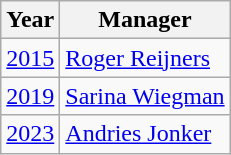<table class="wikitable">
<tr>
<th>Year</th>
<th>Manager</th>
</tr>
<tr>
<td align=center><a href='#'>2015</a></td>
<td> <a href='#'>Roger Reijners</a></td>
</tr>
<tr>
<td align=center><a href='#'>2019</a></td>
<td> <a href='#'>Sarina Wiegman</a></td>
</tr>
<tr>
<td align=center><a href='#'>2023</a></td>
<td> <a href='#'>Andries Jonker</a></td>
</tr>
</table>
